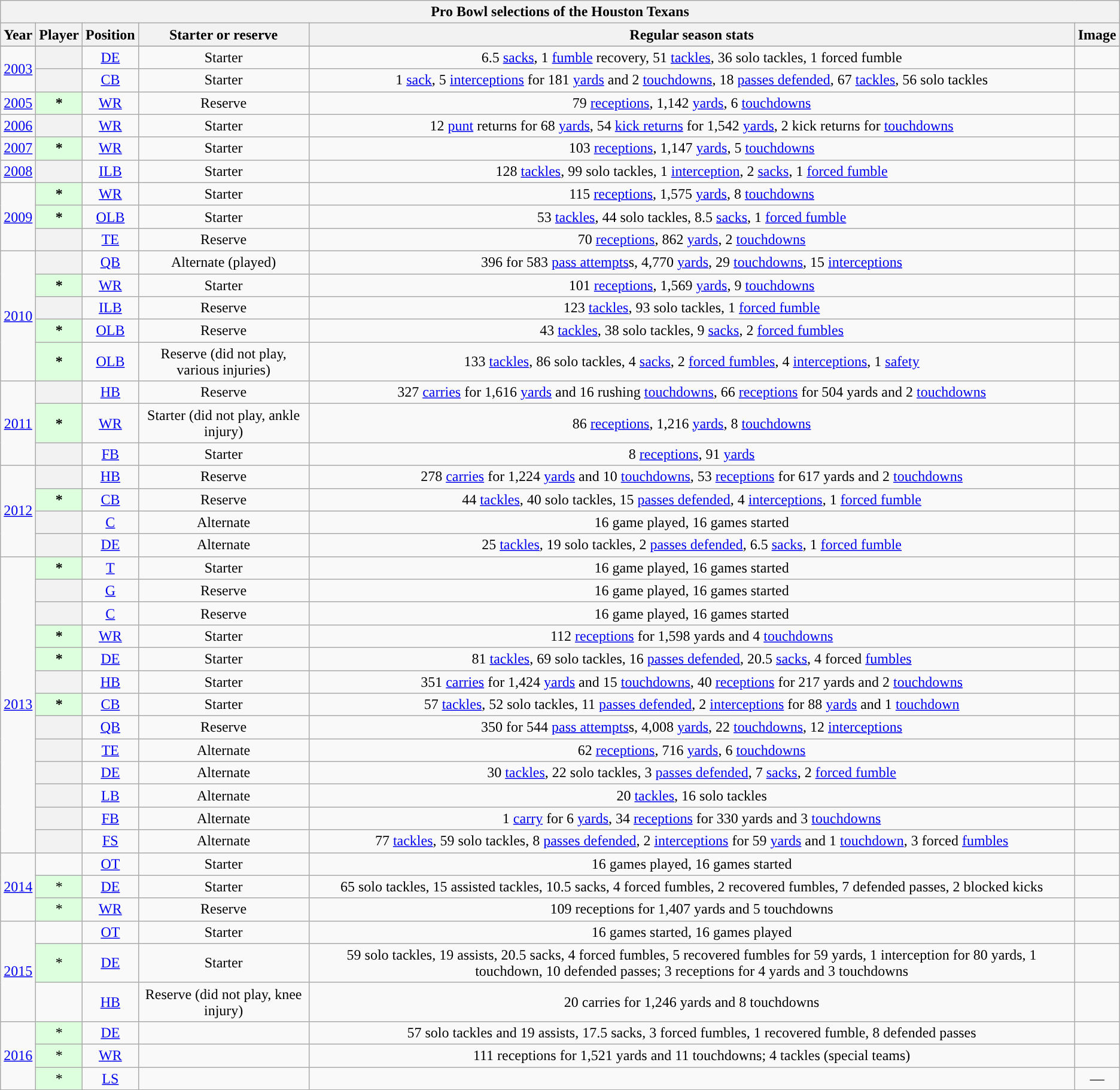<table class="wikitable sortable plainrowheaders" style="text-align:center">
<tr>
<th colspan=6>Pro Bowl selections of the Houston Texans</th>
</tr>
<tr>
<th scope="col">Year </th>
<th scope="col">Player</th>
<th scope="col">Position</th>
<th scope="col">Starter or reserve</th>
<th scope="col" class="unsortable">Regular season stats</th>
<th scope="col" class="unsortable">Image</th>
</tr>
<tr class="sortbottom">
</tr>
<tr>
<td rowspan=2><a href='#'>2003</a></td>
<th scope="row"></th>
<td><a href='#'>DE</a></td>
<td>Starter</td>
<td>6.5 <a href='#'>sacks</a>, 1 <a href='#'>fumble</a> recovery, 51 <a href='#'>tackles</a>, 36 solo tackles, 1 forced fumble</td>
<td></td>
</tr>
<tr>
<th scope="row"></th>
<td><a href='#'>CB</a></td>
<td>Starter</td>
<td>1 <a href='#'>sack</a>, 5 <a href='#'>interceptions</a> for 181 <a href='#'>yards</a> and 2 <a href='#'>touchdowns</a>, 18 <a href='#'>passes defended</a>, 67 <a href='#'>tackles</a>, 56 solo tackles</td>
<td></td>
</tr>
<tr>
<td><a href='#'>2005</a></td>
<th scope="row" style="background-color: #DDFFDD;"> *</th>
<td><a href='#'>WR</a></td>
<td>Reserve</td>
<td>79 <a href='#'>receptions</a>, 1,142 <a href='#'>yards</a>, 6 <a href='#'>touchdowns</a></td>
<td></td>
</tr>
<tr>
<td><a href='#'>2006</a></td>
<th scope="row"></th>
<td><a href='#'>WR</a></td>
<td>Starter</td>
<td>12 <a href='#'>punt</a> returns for 68 <a href='#'>yards</a>, 54 <a href='#'>kick returns</a> for 1,542 <a href='#'>yards</a>, 2 kick returns for <a href='#'>touchdowns</a></td>
<td></td>
</tr>
<tr>
<td><a href='#'>2007</a></td>
<th scope="row" style="background-color: #DDFFDD;"> *</th>
<td><a href='#'>WR</a></td>
<td>Starter</td>
<td>103 <a href='#'>receptions</a>, 1,147 <a href='#'>yards</a>, 5 <a href='#'>touchdowns</a></td>
<td></td>
</tr>
<tr>
<td><a href='#'>2008</a></td>
<th scope="row"></th>
<td><a href='#'>ILB</a></td>
<td>Starter</td>
<td>128 <a href='#'>tackles</a>, 99 solo tackles, 1 <a href='#'>interception</a>, 2 <a href='#'>sacks</a>, 1 <a href='#'>forced fumble</a></td>
<td></td>
</tr>
<tr>
<td rowspan=3><a href='#'>2009</a></td>
<th scope="row" style="background-color: #DDFFDD;"> *</th>
<td><a href='#'>WR</a></td>
<td>Starter</td>
<td>115 <a href='#'>receptions</a>, 1,575 <a href='#'>yards</a>, 8 <a href='#'>touchdowns</a></td>
<td></td>
</tr>
<tr>
<th scope="row" style="background-color: #DDFFDD;"> *</th>
<td><a href='#'>OLB</a></td>
<td>Starter</td>
<td>53 <a href='#'>tackles</a>, 44 solo tackles, 8.5 <a href='#'>sacks</a>, 1 <a href='#'>forced fumble</a></td>
<td></td>
</tr>
<tr>
<th scope="row"></th>
<td><a href='#'>TE</a></td>
<td>Reserve</td>
<td>70 <a href='#'>receptions</a>, 862 <a href='#'>yards</a>, 2 <a href='#'>touchdowns</a></td>
<td></td>
</tr>
<tr>
<td rowspan=5><a href='#'>2010</a></td>
<th scope="row"></th>
<td><a href='#'>QB</a></td>
<td>Alternate (played)</td>
<td>396 for 583 <a href='#'>pass attempts</a>s, 4,770 <a href='#'>yards</a>, 29 <a href='#'>touchdowns</a>, 15 <a href='#'>interceptions</a></td>
<td></td>
</tr>
<tr>
<th scope="row" style="background-color: #DDFFDD;"> *</th>
<td><a href='#'>WR</a></td>
<td>Starter</td>
<td>101 <a href='#'>receptions</a>, 1,569 <a href='#'>yards</a>, 9 <a href='#'>touchdowns</a></td>
<td></td>
</tr>
<tr>
<th scope="row"></th>
<td><a href='#'>ILB</a></td>
<td>Reserve</td>
<td>123 <a href='#'>tackles</a>, 93 solo tackles, 1 <a href='#'>forced fumble</a></td>
<td></td>
</tr>
<tr>
<th scope="row" style="background-color: #DDFFDD;"> *</th>
<td><a href='#'>OLB</a></td>
<td>Reserve</td>
<td>43 <a href='#'>tackles</a>, 38 solo tackles, 9 <a href='#'>sacks</a>, 2 <a href='#'>forced fumbles</a></td>
<td></td>
</tr>
<tr>
<th scope="row" style="background-color: #DDFFDD;"> *</th>
<td><a href='#'>OLB</a></td>
<td>Reserve (did not play, various injuries)</td>
<td>133 <a href='#'>tackles</a>, 86 solo tackles, 4 <a href='#'>sacks</a>, 2 <a href='#'>forced fumbles</a>, 4 <a href='#'>interceptions</a>, 1 <a href='#'>safety</a></td>
<td></td>
</tr>
<tr>
<td rowspan=3><a href='#'>2011</a></td>
<th scope="row"></th>
<td><a href='#'>HB</a></td>
<td>Reserve</td>
<td>327 <a href='#'>carries</a> for 1,616 <a href='#'>yards</a> and 16 rushing <a href='#'>touchdowns</a>, 66 <a href='#'>receptions</a> for 504 yards and 2 <a href='#'>touchdowns</a></td>
<td></td>
</tr>
<tr>
<th scope="row" style="background-color: #DDFFDD;"> *</th>
<td><a href='#'>WR</a></td>
<td>Starter (did not play, ankle injury)</td>
<td>86 <a href='#'>receptions</a>, 1,216 <a href='#'>yards</a>, 8 <a href='#'>touchdowns</a></td>
<td></td>
</tr>
<tr>
<th scope="row"></th>
<td><a href='#'>FB</a></td>
<td>Starter</td>
<td>8 <a href='#'>receptions</a>, 91 <a href='#'>yards</a></td>
<td></td>
</tr>
<tr>
<td rowspan=4><a href='#'>2012</a></td>
<th scope="row"></th>
<td><a href='#'>HB</a></td>
<td>Reserve</td>
<td>278 <a href='#'>carries</a> for 1,224 <a href='#'>yards</a> and 10 <a href='#'>touchdowns</a>, 53 <a href='#'>receptions</a> for 617 yards and 2 <a href='#'>touchdowns</a></td>
<td></td>
</tr>
<tr>
<th scope="row" style="background-color: #DDFFDD;"> *</th>
<td><a href='#'>CB</a></td>
<td>Reserve</td>
<td>44 <a href='#'>tackles</a>, 40 solo tackles, 15 <a href='#'>passes defended</a>, 4 <a href='#'>interceptions</a>, 1 <a href='#'>forced fumble</a></td>
<td></td>
</tr>
<tr>
<th scope="row"></th>
<td><a href='#'>C</a></td>
<td>Alternate</td>
<td>16 game played, 16 games started</td>
<td></td>
</tr>
<tr>
<th scope="row"></th>
<td><a href='#'>DE</a></td>
<td>Alternate</td>
<td>25 <a href='#'>tackles</a>, 19 solo tackles, 2 <a href='#'>passes defended</a>, 6.5 <a href='#'>sacks</a>, 1 <a href='#'>forced fumble</a></td>
<td></td>
</tr>
<tr>
<td rowspan=13><a href='#'>2013</a></td>
<th scope="row" style="background-color: #DDFFDD;"> *</th>
<td><a href='#'>T</a></td>
<td>Starter</td>
<td>16 game played, 16 games started</td>
<td></td>
</tr>
<tr>
<th scope="row"></th>
<td><a href='#'>G</a></td>
<td>Reserve</td>
<td>16 game played, 16 games started</td>
<td></td>
</tr>
<tr>
<th scope="row"></th>
<td><a href='#'>C</a></td>
<td>Reserve </td>
<td>16 game played, 16 games started</td>
<td></td>
</tr>
<tr>
<th scope="row" style="background-color: #DDFFDD;"> *</th>
<td><a href='#'>WR</a></td>
<td>Starter</td>
<td>112 <a href='#'>receptions</a> for 1,598 yards and 4 <a href='#'>touchdowns</a></td>
<td></td>
</tr>
<tr>
<th scope="row" style="background-color: #DDFFDD;"> *</th>
<td><a href='#'>DE</a></td>
<td>Starter</td>
<td>81 <a href='#'>tackles</a>, 69 solo tackles, 16 <a href='#'>passes defended</a>, 20.5 <a href='#'>sacks</a>,  4 forced <a href='#'>fumbles</a></td>
<td></td>
</tr>
<tr>
<th scope="row"></th>
<td><a href='#'>HB</a></td>
<td>Starter</td>
<td>351 <a href='#'>carries</a> for 1,424 <a href='#'>yards</a> and 15 <a href='#'>touchdowns</a>, 40 <a href='#'>receptions</a> for 217 yards and 2 <a href='#'>touchdowns</a></td>
<td></td>
</tr>
<tr>
<th scope="row" style="background-color: #DDFFDD;"> *</th>
<td><a href='#'>CB</a></td>
<td>Starter</td>
<td>57 <a href='#'>tackles</a>, 52 solo tackles, 11 <a href='#'>passes defended</a>, 2 <a href='#'>interceptions</a> for 88 <a href='#'>yards</a> and 1 <a href='#'>touchdown</a></td>
<td></td>
</tr>
<tr>
<th scope="row"></th>
<td><a href='#'>QB</a></td>
<td>Reserve</td>
<td>350 for 544 <a href='#'>pass attempts</a>s, 4,008 <a href='#'>yards</a>, 22 <a href='#'>touchdowns</a>, 12 <a href='#'>interceptions</a></td>
<td></td>
</tr>
<tr>
<th scope="row"></th>
<td><a href='#'>TE</a></td>
<td>Alternate</td>
<td>62 <a href='#'>receptions</a>, 716 <a href='#'>yards</a>, 6 <a href='#'>touchdowns</a></td>
<td></td>
</tr>
<tr>
<th scope="row"></th>
<td><a href='#'>DE</a></td>
<td>Alternate</td>
<td>30 <a href='#'>tackles</a>, 22 solo tackles, 3 <a href='#'>passes defended</a>, 7 <a href='#'>sacks</a>, 2 <a href='#'>forced fumble</a></td>
<td></td>
</tr>
<tr>
<th scope="row"></th>
<td><a href='#'>LB</a></td>
<td>Alternate</td>
<td>20 <a href='#'>tackles</a>, 16 solo tackles</td>
<td></td>
</tr>
<tr>
<th scope="row"></th>
<td><a href='#'>FB</a></td>
<td>Alternate</td>
<td>1 <a href='#'>carry</a> for 6 <a href='#'>yards</a>, 34 <a href='#'>receptions</a> for 330 yards and 3 <a href='#'>touchdowns</a></td>
<td></td>
</tr>
<tr>
<th scope="row"></th>
<td><a href='#'>FS</a></td>
<td>Alternate</td>
<td>77 <a href='#'>tackles</a>, 59 solo tackles, 8 <a href='#'>passes defended</a>, 2 <a href='#'>interceptions</a> for 59 <a href='#'>yards</a> and 1 <a href='#'>touchdown</a>, 3 forced <a href='#'>fumbles</a></td>
<td></td>
</tr>
<tr>
<td rowspan=3><a href='#'>2014</a></td>
<td scope="row"></td>
<td><a href='#'>OT</a></td>
<td>Starter</td>
<td>16 games played, 16 games started</td>
<td></td>
</tr>
<tr>
<td scope="row" style="background-color: #DDFFDD;" scope="row"> *</td>
<td><a href='#'>DE</a></td>
<td>Starter</td>
<td>65 solo tackles, 15 assisted tackles, 10.5 sacks, 4 forced fumbles, 2 recovered fumbles, 7 defended passes, 2 blocked kicks</td>
<td></td>
</tr>
<tr>
<td scope="row" style="background-color: #DDFFDD;" scope="row"> *</td>
<td><a href='#'>WR</a></td>
<td>Reserve</td>
<td>109 receptions for 1,407 yards and 5 touchdowns</td>
<td></td>
</tr>
<tr>
<td rowspan=3><a href='#'>2015</a></td>
<td scope="row"></td>
<td><a href='#'>OT</a></td>
<td>Starter</td>
<td>16 games started, 16 games played</td>
<td></td>
</tr>
<tr>
<td scope="row" style="background-color: #DDFFDD;" scope="row"> *</td>
<td><a href='#'>DE</a></td>
<td>Starter</td>
<td>59 solo tackles, 19 assists, 20.5 sacks, 4 forced fumbles, 5 recovered fumbles for 59 yards, 1 interception for 80 yards, 1 touchdown, 10 defended passes; 3 receptions for 4 yards and 3 touchdowns</td>
<td></td>
</tr>
<tr>
<td scope="row"></td>
<td><a href='#'>HB</a></td>
<td>Reserve (did not play, knee injury)</td>
<td>20 carries for 1,246 yards and 8 touchdowns</td>
<td></td>
</tr>
<tr>
<td rowspan=3><a href='#'>2016</a></td>
<td scope="row" style="background-color: #DDFFDD;" scope="row"> *</td>
<td><a href='#'>DE</a></td>
<td></td>
<td>57 solo tackles and 19 assists, 17.5 sacks, 3 forced fumbles, 1 recovered fumble, 8 defended passes</td>
<td></td>
</tr>
<tr>
<td scope="row" style="background-color: #DDFFDD;" scope="row"> *</td>
<td><a href='#'>WR</a></td>
<td></td>
<td>111 receptions for 1,521 yards and 11 touchdowns; 4 tackles (special teams)</td>
<td></td>
</tr>
<tr>
<td scope="row" style="background-color: #DDFFDD;" scope="row"> *</td>
<td><a href='#'>LS</a></td>
<td></td>
<td></td>
<td>—</td>
</tr>
</table>
